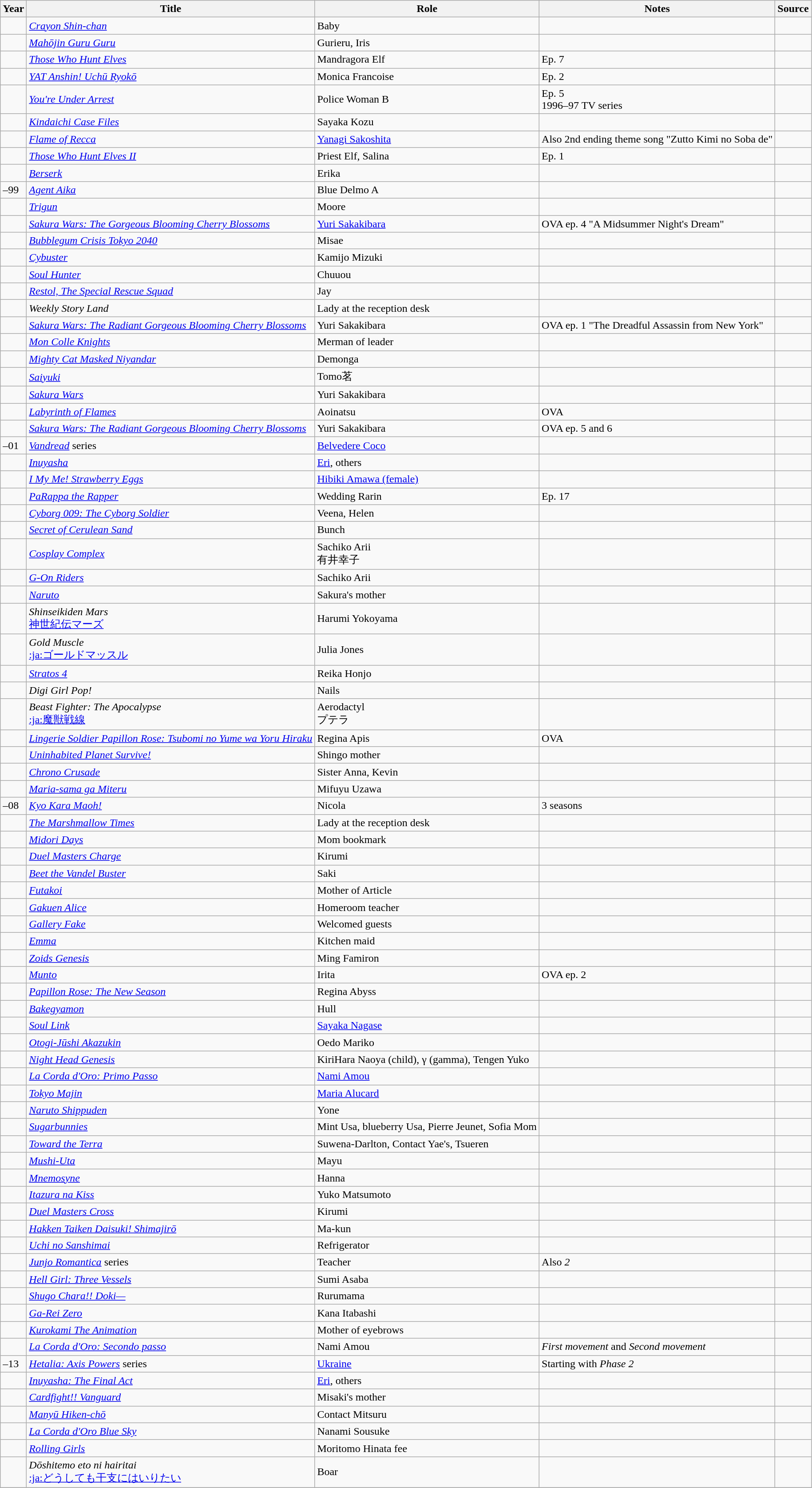<table class="wikitable sortable plainrowheaders">
<tr>
<th>Year</th>
<th>Title</th>
<th>Role</th>
<th class="unsortable">Notes</th>
<th class="unsortable">Source</th>
</tr>
<tr>
<td></td>
<td><em><a href='#'>Crayon Shin-chan</a></em></td>
<td>Baby</td>
<td></td>
<td></td>
</tr>
<tr>
<td></td>
<td><em><a href='#'>Mahōjin Guru Guru</a></em></td>
<td>Gurieru, Iris</td>
<td></td>
<td></td>
</tr>
<tr>
<td></td>
<td><em><a href='#'>Those Who Hunt Elves</a></em></td>
<td>Mandragora Elf</td>
<td>Ep. 7</td>
<td></td>
</tr>
<tr>
<td></td>
<td><em><a href='#'>YAT Anshin! Uchū Ryokō</a></em></td>
<td>Monica Francoise</td>
<td>Ep. 2</td>
<td></td>
</tr>
<tr>
<td></td>
<td><em><a href='#'>You're Under Arrest</a></em></td>
<td>Police Woman B</td>
<td>Ep. 5<br>1996–97 TV series</td>
<td></td>
</tr>
<tr>
<td></td>
<td><em><a href='#'>Kindaichi Case Files</a></em></td>
<td>Sayaka Kozu</td>
<td></td>
<td></td>
</tr>
<tr>
<td></td>
<td><em><a href='#'>Flame of Recca</a></em></td>
<td><a href='#'>Yanagi Sakoshita</a></td>
<td>Also 2nd ending theme song "Zutto Kimi no Soba de"</td>
<td></td>
</tr>
<tr>
<td></td>
<td><em><a href='#'>Those Who Hunt Elves II</a></em></td>
<td>Priest Elf, Salina</td>
<td>Ep. 1</td>
<td></td>
</tr>
<tr>
<td></td>
<td><em><a href='#'>Berserk</a></em></td>
<td>Erika</td>
<td></td>
<td></td>
</tr>
<tr>
<td>–99</td>
<td><em><a href='#'>Agent Aika</a></em></td>
<td>Blue Delmo A</td>
<td></td>
<td></td>
</tr>
<tr>
<td></td>
<td><em><a href='#'>Trigun</a></em></td>
<td>Moore</td>
<td></td>
<td></td>
</tr>
<tr>
<td></td>
<td><em><a href='#'>Sakura Wars: The Gorgeous Blooming Cherry Blossoms</a></em></td>
<td><a href='#'>Yuri Sakakibara</a></td>
<td>OVA ep. 4 "A Midsummer Night's Dream"</td>
<td></td>
</tr>
<tr>
<td></td>
<td><em><a href='#'>Bubblegum Crisis Tokyo 2040</a></em></td>
<td>Misae</td>
<td></td>
<td></td>
</tr>
<tr>
<td></td>
<td><em><a href='#'>Cybuster</a></em></td>
<td>Kamijo Mizuki</td>
<td></td>
<td></td>
</tr>
<tr>
<td></td>
<td><em><a href='#'>Soul Hunter</a></em></td>
<td>Chuuou</td>
<td></td>
<td></td>
</tr>
<tr>
<td></td>
<td><em><a href='#'>Restol, The Special Rescue Squad</a></em></td>
<td>Jay</td>
<td></td>
<td></td>
</tr>
<tr>
<td></td>
<td><em>Weekly Story Land</em></td>
<td>Lady at the reception desk</td>
<td></td>
<td></td>
</tr>
<tr>
<td></td>
<td><em><a href='#'>Sakura Wars: The Radiant Gorgeous Blooming Cherry Blossoms</a></em></td>
<td>Yuri Sakakibara</td>
<td>OVA ep. 1 "The Dreadful Assassin from New York"</td>
<td></td>
</tr>
<tr>
<td></td>
<td><em><a href='#'>Mon Colle Knights</a></em></td>
<td>Merman of leader</td>
<td></td>
<td></td>
</tr>
<tr>
<td></td>
<td><em><a href='#'>Mighty Cat Masked Niyandar</a></em></td>
<td>Demonga</td>
<td></td>
<td></td>
</tr>
<tr>
<td></td>
<td><em><a href='#'>Saiyuki</a></em></td>
<td>Tomo茗</td>
<td></td>
<td></td>
</tr>
<tr>
<td></td>
<td><em><a href='#'>Sakura Wars</a></em></td>
<td>Yuri Sakakibara</td>
<td></td>
<td></td>
</tr>
<tr>
<td></td>
<td><em><a href='#'>Labyrinth of Flames</a></em></td>
<td>Aoinatsu</td>
<td>OVA</td>
<td></td>
</tr>
<tr>
<td></td>
<td><em><a href='#'>Sakura Wars: The Radiant Gorgeous Blooming Cherry Blossoms</a></em></td>
<td>Yuri Sakakibara</td>
<td>OVA ep. 5 and 6</td>
<td></td>
</tr>
<tr>
<td>–01</td>
<td><em><a href='#'>Vandread</a></em> series</td>
<td><a href='#'>Belvedere Coco</a></td>
<td></td>
<td></td>
</tr>
<tr>
<td></td>
<td><em><a href='#'>Inuyasha</a></em></td>
<td><a href='#'>Eri</a>, others</td>
<td></td>
<td></td>
</tr>
<tr>
<td></td>
<td><em><a href='#'>I My Me! Strawberry Eggs</a></em></td>
<td><a href='#'>Hibiki Amawa (female)</a></td>
<td></td>
<td></td>
</tr>
<tr>
<td></td>
<td><em><a href='#'>PaRappa the Rapper</a></em></td>
<td>Wedding Rarin</td>
<td>Ep. 17</td>
<td></td>
</tr>
<tr>
<td></td>
<td><em><a href='#'>Cyborg 009: The Cyborg Soldier</a></em></td>
<td>Veena, Helen</td>
<td></td>
<td></td>
</tr>
<tr>
<td></td>
<td><em><a href='#'>Secret of Cerulean Sand</a></em></td>
<td>Bunch</td>
<td></td>
<td></td>
</tr>
<tr>
<td></td>
<td><em><a href='#'>Cosplay Complex</a></em></td>
<td>Sachiko Arii<br>有井幸子</td>
<td></td>
<td></td>
</tr>
<tr>
<td></td>
<td><em><a href='#'>G-On Riders</a></em></td>
<td>Sachiko Arii</td>
<td></td>
<td></td>
</tr>
<tr>
<td></td>
<td><em><a href='#'>Naruto</a></em></td>
<td>Sakura's mother</td>
<td></td>
<td></td>
</tr>
<tr>
<td></td>
<td><em>Shinseikiden Mars</em><br><a href='#'>神世紀伝マーズ</a></td>
<td>Harumi Yokoyama</td>
<td></td>
<td></td>
</tr>
<tr>
<td></td>
<td><em>Gold Muscle</em><br><a href='#'>:ja:ゴールドマッスル</a></td>
<td>Julia Jones</td>
<td></td>
<td></td>
</tr>
<tr>
<td></td>
<td><em><a href='#'>Stratos 4</a></em></td>
<td>Reika Honjo</td>
<td></td>
<td></td>
</tr>
<tr>
<td></td>
<td><em>Digi Girl Pop!</em></td>
<td>Nails</td>
<td></td>
<td></td>
</tr>
<tr>
<td></td>
<td><em>Beast Fighter: The Apocalypse</em><br><a href='#'>:ja:魔獣戦線</a></td>
<td>Aerodactyl<br>プテラ</td>
<td></td>
<td></td>
</tr>
<tr>
<td></td>
<td><em><a href='#'>Lingerie Soldier Papillon Rose: Tsubomi no Yume wa Yoru Hiraku</a></em></td>
<td>Regina Apis</td>
<td>OVA</td>
<td></td>
</tr>
<tr>
<td></td>
<td><em><a href='#'>Uninhabited Planet Survive!</a></em></td>
<td>Shingo mother</td>
<td></td>
<td></td>
</tr>
<tr>
<td></td>
<td><em><a href='#'>Chrono Crusade</a></em></td>
<td>Sister Anna, Kevin</td>
<td></td>
<td></td>
</tr>
<tr>
<td></td>
<td><em><a href='#'>Maria-sama ga Miteru</a></em></td>
<td>Mifuyu Uzawa</td>
<td></td>
<td></td>
</tr>
<tr>
<td>–08</td>
<td><em><a href='#'>Kyo Kara Maoh!</a></em></td>
<td>Nicola</td>
<td>3 seasons</td>
<td></td>
</tr>
<tr>
<td></td>
<td><em><a href='#'>The Marshmallow Times</a></em></td>
<td>Lady at the reception desk</td>
<td></td>
<td></td>
</tr>
<tr>
<td></td>
<td><em><a href='#'>Midori Days</a></em></td>
<td>Mom bookmark</td>
<td></td>
<td></td>
</tr>
<tr>
<td></td>
<td><em><a href='#'>Duel Masters Charge</a></em></td>
<td>Kirumi</td>
<td></td>
<td></td>
</tr>
<tr>
<td></td>
<td><em><a href='#'>Beet the Vandel Buster</a></em></td>
<td>Saki</td>
<td></td>
<td></td>
</tr>
<tr>
<td></td>
<td><em><a href='#'>Futakoi</a></em></td>
<td>Mother of Article</td>
<td></td>
<td></td>
</tr>
<tr>
<td></td>
<td><em><a href='#'>Gakuen Alice</a></em></td>
<td>Homeroom teacher</td>
<td></td>
<td></td>
</tr>
<tr>
<td></td>
<td><em><a href='#'>Gallery Fake</a></em></td>
<td>Welcomed guests</td>
<td></td>
<td></td>
</tr>
<tr>
<td></td>
<td><em><a href='#'>Emma</a></em></td>
<td>Kitchen maid</td>
<td></td>
<td></td>
</tr>
<tr>
<td></td>
<td><em><a href='#'>Zoids Genesis</a></em></td>
<td>Ming Famiron</td>
<td></td>
<td></td>
</tr>
<tr>
<td></td>
<td><em><a href='#'>Munto</a></em></td>
<td>Irita</td>
<td>OVA ep. 2</td>
<td></td>
</tr>
<tr>
<td></td>
<td><em><a href='#'>Papillon Rose: The New Season</a></em></td>
<td>Regina Abyss</td>
<td></td>
<td></td>
</tr>
<tr>
<td></td>
<td><em><a href='#'>Bakegyamon</a></em></td>
<td>Hull</td>
<td></td>
<td></td>
</tr>
<tr>
<td></td>
<td><em><a href='#'>Soul Link</a></em></td>
<td><a href='#'>Sayaka Nagase</a></td>
<td></td>
<td></td>
</tr>
<tr>
<td></td>
<td><em><a href='#'>Otogi-Jūshi Akazukin</a></em></td>
<td>Oedo Mariko</td>
<td></td>
<td></td>
</tr>
<tr>
<td></td>
<td><em><a href='#'>Night Head Genesis</a></em></td>
<td>KiriHara Naoya (child), γ (gamma), Tengen Yuko</td>
<td></td>
<td></td>
</tr>
<tr>
<td></td>
<td><em><a href='#'>La Corda d'Oro: Primo Passo</a></em></td>
<td><a href='#'>Nami Amou</a></td>
<td></td>
<td></td>
</tr>
<tr>
<td></td>
<td><em><a href='#'>Tokyo Majin</a></em></td>
<td><a href='#'>Maria Alucard</a></td>
<td></td>
<td></td>
</tr>
<tr>
<td></td>
<td><em><a href='#'>Naruto Shippuden</a></em></td>
<td>Yone</td>
<td></td>
<td></td>
</tr>
<tr>
<td></td>
<td><em><a href='#'>Sugarbunnies</a></em></td>
<td>Mint Usa, blueberry Usa, Pierre Jeunet, Sofia Mom</td>
<td></td>
<td></td>
</tr>
<tr>
<td></td>
<td><em><a href='#'>Toward the Terra</a></em></td>
<td>Suwena-Darlton, Contact Yae's, Tsueren</td>
<td></td>
<td></td>
</tr>
<tr>
<td></td>
<td><em><a href='#'>Mushi-Uta</a></em></td>
<td>Mayu</td>
<td></td>
<td></td>
</tr>
<tr>
<td></td>
<td><em><a href='#'>Mnemosyne</a></em></td>
<td>Hanna</td>
<td></td>
<td></td>
</tr>
<tr>
<td></td>
<td><em><a href='#'>Itazura na Kiss</a></em></td>
<td>Yuko Matsumoto</td>
<td></td>
<td></td>
</tr>
<tr>
<td></td>
<td><em><a href='#'>Duel Masters Cross</a></em></td>
<td>Kirumi</td>
<td></td>
<td></td>
</tr>
<tr>
<td></td>
<td><em><a href='#'>Hakken Taiken Daisuki! Shimajirō</a></em></td>
<td>Ma-kun</td>
<td></td>
<td></td>
</tr>
<tr>
<td></td>
<td><em><a href='#'>Uchi no Sanshimai</a></em></td>
<td>Refrigerator</td>
<td></td>
<td></td>
</tr>
<tr>
<td></td>
<td><em><a href='#'>Junjo Romantica</a></em> series</td>
<td>Teacher</td>
<td>Also <em>2</em></td>
<td></td>
</tr>
<tr>
<td></td>
<td><em><a href='#'>Hell Girl: Three Vessels</a></em></td>
<td>Sumi Asaba</td>
<td></td>
<td></td>
</tr>
<tr>
<td></td>
<td><em><a href='#'>Shugo Chara!! Doki—</a></em></td>
<td>Rurumama</td>
<td></td>
<td></td>
</tr>
<tr>
<td></td>
<td><em><a href='#'>Ga-Rei Zero</a></em></td>
<td>Kana Itabashi</td>
<td></td>
<td></td>
</tr>
<tr>
<td></td>
<td><em><a href='#'>Kurokami The Animation</a></em></td>
<td>Mother of eyebrows</td>
<td></td>
<td></td>
</tr>
<tr>
<td></td>
<td><em><a href='#'>La Corda d'Oro: Secondo passo</a></em></td>
<td>Nami Amou</td>
<td><em>First movement</em> and <em>Second movement</em></td>
<td></td>
</tr>
<tr>
<td>–13</td>
<td><em><a href='#'>Hetalia: Axis Powers</a></em> series</td>
<td><a href='#'>Ukraine</a></td>
<td>Starting with <em>Phase 2</em></td>
<td></td>
</tr>
<tr>
<td></td>
<td><em><a href='#'>Inuyasha: The Final Act</a></em></td>
<td><a href='#'>Eri</a>, others</td>
<td></td>
<td></td>
</tr>
<tr>
<td></td>
<td><em><a href='#'>Cardfight!! Vanguard</a></em></td>
<td>Misaki's mother</td>
<td></td>
<td></td>
</tr>
<tr>
<td></td>
<td><em><a href='#'>Manyū Hiken-chō</a></em></td>
<td>Contact Mitsuru</td>
<td></td>
<td></td>
</tr>
<tr>
<td></td>
<td><em><a href='#'>La Corda d'Oro Blue Sky</a></em></td>
<td>Nanami Sousuke</td>
<td></td>
<td></td>
</tr>
<tr>
<td></td>
<td><em><a href='#'>Rolling Girls</a></em></td>
<td>Moritomo Hinata fee</td>
<td></td>
<td></td>
</tr>
<tr>
<td></td>
<td><em>Dōshitemo eto ni hairitai</em><br><a href='#'>:ja:どうしても干支にはいりたい</a></td>
<td>Boar</td>
<td></td>
<td></td>
</tr>
<tr>
</tr>
</table>
